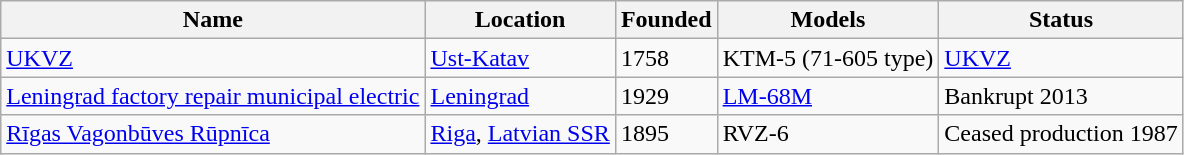<table class="wikitable">
<tr>
<th>Name</th>
<th>Location</th>
<th>Founded</th>
<th>Models</th>
<th>Status</th>
</tr>
<tr>
<td><a href='#'>UKVZ</a></td>
<td><a href='#'>Ust-Katav</a></td>
<td>1758</td>
<td>KTM-5 (71-605 type)</td>
<td><a href='#'>UKVZ</a></td>
</tr>
<tr>
<td><a href='#'>Leningrad factory repair municipal electric</a></td>
<td><a href='#'>Leningrad</a></td>
<td>1929</td>
<td><a href='#'>LM-68M</a></td>
<td>Bankrupt 2013</td>
</tr>
<tr>
<td><a href='#'>Rīgas Vagonbūves Rūpnīca</a></td>
<td><a href='#'>Riga</a>, <a href='#'>Latvian SSR</a></td>
<td>1895</td>
<td>RVZ-6</td>
<td>Ceased production 1987</td>
</tr>
</table>
